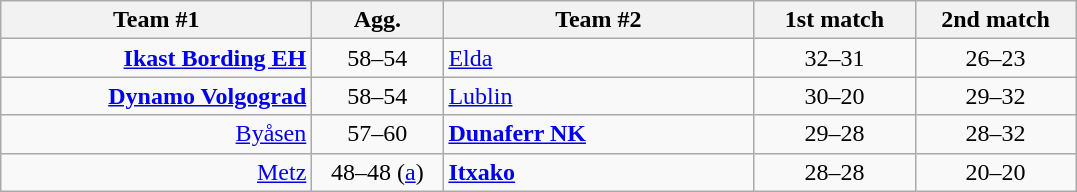<table class=wikitable style="text-align:center">
<tr>
<th width=200>Team #1</th>
<th width=80>Agg.</th>
<th width=200>Team #2</th>
<th width=100>1st match</th>
<th width=100>2nd match</th>
</tr>
<tr>
<td align=right><strong><a href='#'>Ikast Bording EH</a></strong> </td>
<td>58–54</td>
<td align=left> <a href='#'>Elda</a></td>
<td align=center>32–31</td>
<td align=center>26–23</td>
</tr>
<tr>
<td align=right><strong><a href='#'>Dynamo Volgograd</a></strong> </td>
<td>58–54</td>
<td align=left> <a href='#'>Lublin</a></td>
<td align=center>30–20</td>
<td align=center>29–32</td>
</tr>
<tr>
<td align=right><a href='#'>Byåsen</a> </td>
<td>57–60</td>
<td align=left> <strong><a href='#'>Dunaferr NK</a></strong></td>
<td align=center>29–28</td>
<td align=center>28–32</td>
</tr>
<tr>
<td align=right><a href='#'>Metz</a> </td>
<td>48–48 (<a href='#'>a</a>)</td>
<td align=left> <strong><a href='#'>Itxako</a></strong></td>
<td align=center>28–28</td>
<td align=center>20–20</td>
</tr>
</table>
